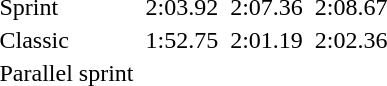<table>
<tr>
<td>Sprint</td>
<td></td>
<td>2:03.92</td>
<td></td>
<td>2:07.36</td>
<td></td>
<td>2:08.67</td>
</tr>
<tr>
<td>Classic</td>
<td></td>
<td>1:52.75</td>
<td></td>
<td>2:01.19</td>
<td></td>
<td>2:02.36</td>
</tr>
<tr>
<td>Parallel sprint</td>
<td colspan="2"></td>
<td colspan="2"></td>
<td colspan="2"></td>
</tr>
</table>
